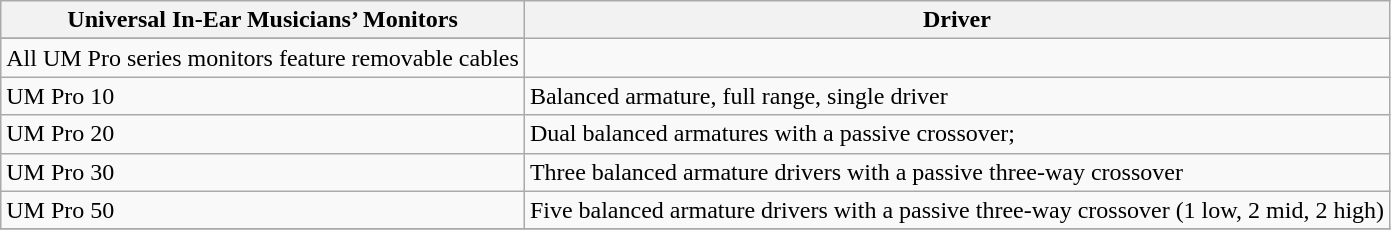<table class="wikitable" style="margin:left;">
<tr>
<th bgcolor="gray"><span>Universal In-Ear Musicians’ Monitors</span></th>
<th bgcolor="gray"><span>Driver</span></th>
</tr>
<tr>
</tr>
<tr>
<td>All UM Pro series monitors feature removable cables</td>
</tr>
<tr>
<td>UM Pro 10</td>
<td>Balanced armature, full range, single driver</td>
</tr>
<tr>
<td>UM Pro 20</td>
<td>Dual balanced armatures with a passive crossover;</td>
</tr>
<tr>
<td>UM Pro 30</td>
<td>Three balanced armature drivers with a passive three-way crossover</td>
</tr>
<tr>
<td>UM Pro 50</td>
<td>Five balanced armature drivers with a passive three-way crossover (1 low, 2 mid, 2 high)</td>
</tr>
<tr>
</tr>
</table>
